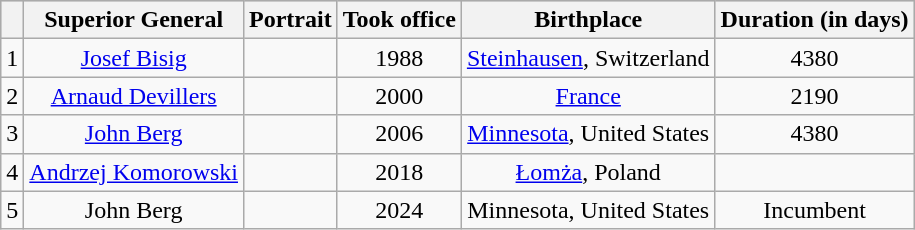<table class="sortable wikitable" style="text-align:center">
<tr style="background:#cccccc">
<th></th>
<th>Superior General</th>
<th class="unsortable">Portrait</th>
<th>Took office</th>
<th>Birthplace</th>
<th>Duration (in days)</th>
</tr>
<tr>
<td>1</td>
<td><a href='#'>Josef Bisig</a></td>
<td></td>
<td>1988</td>
<td><a href='#'>Steinhausen</a>, Switzerland</td>
<td>4380</td>
</tr>
<tr>
<td>2</td>
<td><a href='#'>Arnaud Devillers</a></td>
<td></td>
<td>2000</td>
<td><a href='#'>France</a></td>
<td>2190</td>
</tr>
<tr>
<td>3</td>
<td><a href='#'>John Berg</a></td>
<td></td>
<td>2006</td>
<td><a href='#'>Minnesota</a>, United States</td>
<td>4380</td>
</tr>
<tr>
<td>4</td>
<td><a href='#'>Andrzej Komorowski</a></td>
<td></td>
<td>2018</td>
<td><a href='#'>Łomża</a>, Poland</td>
<td></td>
</tr>
<tr>
<td>5</td>
<td>John Berg</td>
<td></td>
<td>2024</td>
<td>Minnesota, United States</td>
<td>Incumbent</td>
</tr>
</table>
